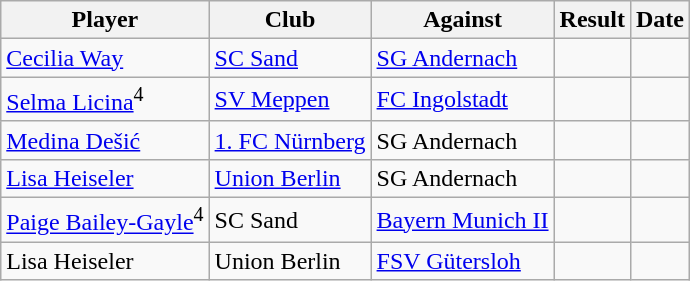<table class="wikitable sortable">
<tr>
<th>Player</th>
<th>Club</th>
<th>Against</th>
<th style="text-align:center">Result</th>
<th>Date</th>
</tr>
<tr>
<td> <a href='#'>Cecilia Way</a></td>
<td><a href='#'>SC Sand</a></td>
<td><a href='#'>SG Andernach</a></td>
<td style="text-align:center"></td>
<td></td>
</tr>
<tr>
<td> <a href='#'>Selma Licina</a><sup>4</sup></td>
<td><a href='#'>SV Meppen</a></td>
<td><a href='#'>FC Ingolstadt</a></td>
<td style="text-align:center"></td>
<td></td>
</tr>
<tr>
<td> <a href='#'>Medina Dešić</a></td>
<td><a href='#'>1. FC Nürnberg</a></td>
<td>SG Andernach</td>
<td style="text-align:center"></td>
<td></td>
</tr>
<tr>
<td> <a href='#'>Lisa Heiseler</a></td>
<td><a href='#'>Union Berlin</a></td>
<td>SG Andernach</td>
<td style="text-align:center"></td>
<td></td>
</tr>
<tr>
<td> <a href='#'>Paige Bailey-Gayle</a><sup>4</sup></td>
<td>SC Sand</td>
<td><a href='#'>Bayern Munich II</a></td>
<td style="text-align:center"></td>
<td></td>
</tr>
<tr>
<td> Lisa Heiseler</td>
<td>Union Berlin</td>
<td><a href='#'>FSV Gütersloh</a></td>
<td style="text-align:center"></td>
<td></td>
</tr>
</table>
